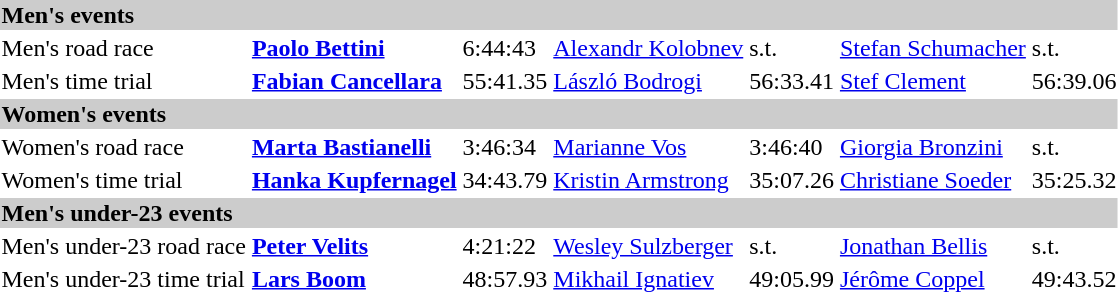<table>
<tr bgcolor="#cccccc">
<td colspan=7><strong>Men's events</strong></td>
</tr>
<tr>
<td>Men's road race <br></td>
<td><strong><a href='#'>Paolo Bettini</a></strong><br><small></small></td>
<td>6:44:43</td>
<td><a href='#'>Alexandr Kolobnev</a><br><small></small></td>
<td>s.t.</td>
<td><a href='#'>Stefan Schumacher</a><br><small></small></td>
<td>s.t.</td>
</tr>
<tr>
<td>Men's time trial<br></td>
<td><strong><a href='#'>Fabian Cancellara</a></strong><br><small></small></td>
<td>55:41.35</td>
<td><a href='#'>László Bodrogi</a><br><small></small></td>
<td>56:33.41</td>
<td><a href='#'>Stef Clement</a><br><small></small></td>
<td>56:39.06</td>
</tr>
<tr bgcolor="#cccccc">
<td colspan=7><strong>Women's events</strong></td>
</tr>
<tr>
<td>Women's road race<br></td>
<td><strong><a href='#'>Marta Bastianelli</a></strong><br><small></small></td>
<td>3:46:34</td>
<td><a href='#'>Marianne Vos</a><br><small></small></td>
<td>3:46:40</td>
<td><a href='#'>Giorgia Bronzini</a><br><small></small></td>
<td>s.t.</td>
</tr>
<tr>
<td>Women's time trial<br></td>
<td><strong><a href='#'>Hanka Kupfernagel</a></strong><br><small></small></td>
<td>34:43.79</td>
<td><a href='#'>Kristin Armstrong</a><br><small></small></td>
<td>35:07.26</td>
<td><a href='#'>Christiane Soeder</a><br><small></small></td>
<td>35:25.32</td>
</tr>
<tr bgcolor="#cccccc">
<td colspan=7><strong>Men's under-23 events</strong></td>
</tr>
<tr>
<td>Men's under-23 road race<br></td>
<td><strong><a href='#'>Peter Velits</a></strong><br><small></small></td>
<td>4:21:22</td>
<td><a href='#'>Wesley Sulzberger</a><br><small></small></td>
<td>s.t.</td>
<td><a href='#'>Jonathan Bellis</a><br><small></small></td>
<td>s.t.</td>
</tr>
<tr>
<td>Men's under-23 time trial<br></td>
<td><strong><a href='#'>Lars Boom</a></strong><br><small></small></td>
<td>48:57.93</td>
<td><a href='#'>Mikhail Ignatiev</a><br><small></small></td>
<td>49:05.99</td>
<td><a href='#'>Jérôme Coppel</a><br><small></small></td>
<td>49:43.52</td>
</tr>
</table>
